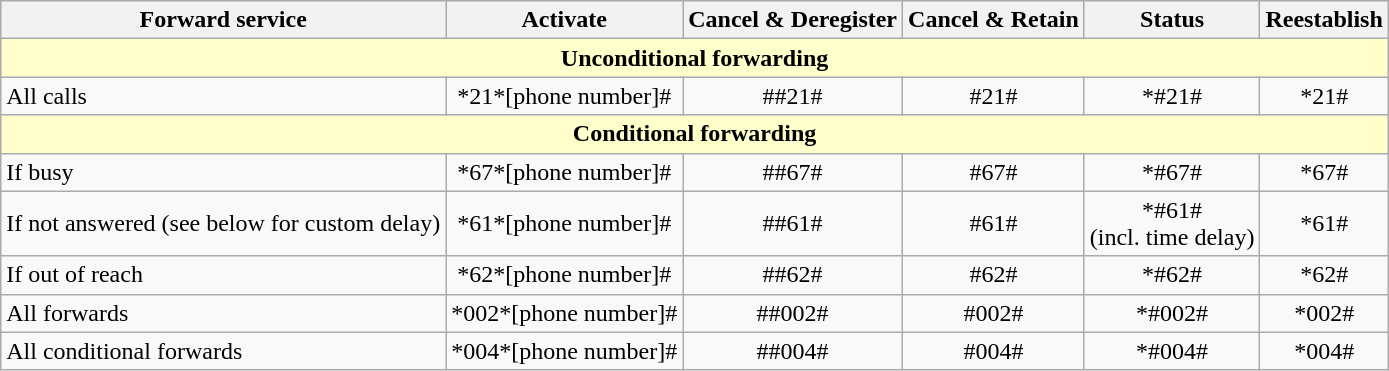<table class="wikitable">
<tr>
<th>Forward service</th>
<th width:100px>Activate</th>
<th width:150px>Cancel & Deregister</th>
<th width:150px>Cancel & Retain</th>
<th width:100px>Status</th>
<th width:100px>Reestablish</th>
</tr>
<tr>
<th colspan="6" style="background:#FFFFCC;">Unconditional forwarding</th>
</tr>
<tr>
<td>All calls</td>
<td align=center>*21*[phone number]#</td>
<td align=center>##21#</td>
<td align=center>#21#</td>
<td align=center>*#21#</td>
<td align=center>*21#</td>
</tr>
<tr>
<th colspan="6" style="background:#FFFFCC;">Conditional forwarding</th>
</tr>
<tr>
<td>If busy</td>
<td align=center>*67*[phone number]#</td>
<td align=center>##67#</td>
<td align=center>#67#</td>
<td align=center>*#67#</td>
<td align=center>*67#</td>
</tr>
<tr>
<td>If not answered (see below for custom delay)</td>
<td align=center>*61*[phone number]#</td>
<td align=center>##61#</td>
<td align=center>#61#</td>
<td align=center>*#61#<br>(incl. time delay)</td>
<td align=center>*61#</td>
</tr>
<tr>
<td>If out of reach</td>
<td align=center>*62*[phone number]#</td>
<td align=center>##62#</td>
<td align=center>#62#</td>
<td align=center>*#62#</td>
<td align=center>*62#</td>
</tr>
<tr>
<td>All forwards</td>
<td align=center>*002*[phone number]#</td>
<td align=center>##002#</td>
<td align=center>#002#</td>
<td align=center>*#002#</td>
<td align=center>*002#</td>
</tr>
<tr>
<td>All conditional forwards</td>
<td align=center>*004*[phone number]#</td>
<td align=center>##004#</td>
<td align=center>#004#</td>
<td align=center>*#004#</td>
<td align=center>*004#</td>
</tr>
</table>
